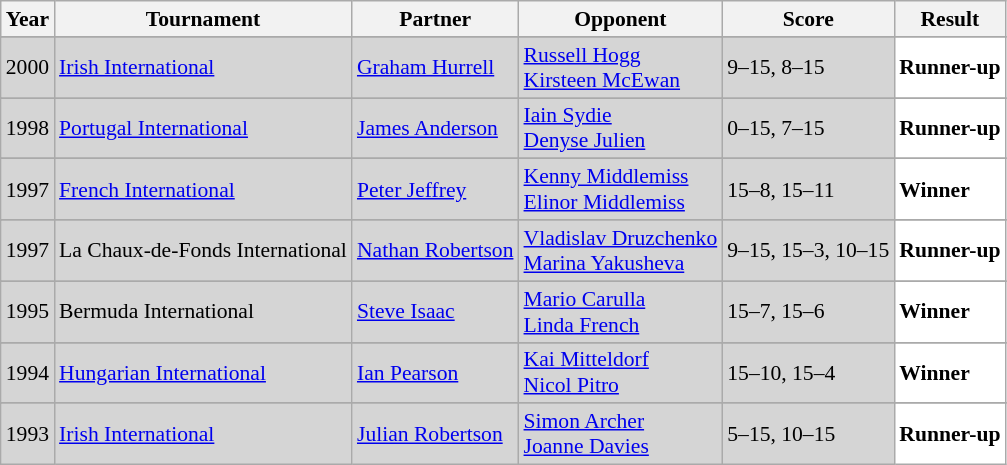<table class="sortable wikitable" style="font-size: 90%;">
<tr>
<th>Year</th>
<th>Tournament</th>
<th>Partner</th>
<th>Opponent</th>
<th>Score</th>
<th>Result</th>
</tr>
<tr>
</tr>
<tr style="background:#D5D5D5">
<td align="center">2000</td>
<td align="left"><a href='#'>Irish International</a></td>
<td align="left"> <a href='#'>Graham Hurrell</a></td>
<td align="left"> <a href='#'>Russell Hogg</a> <br>  <a href='#'>Kirsteen McEwan</a></td>
<td align="left">9–15, 8–15</td>
<td style="text-align:left; background:white"> <strong>Runner-up</strong></td>
</tr>
<tr>
</tr>
<tr style="background:#D5D5D5">
<td align="center">1998</td>
<td align="left"><a href='#'>Portugal International</a></td>
<td align="left"> <a href='#'>James Anderson</a></td>
<td align="left"> <a href='#'>Iain Sydie</a> <br>  <a href='#'>Denyse Julien</a></td>
<td align="left">0–15, 7–15</td>
<td style="text-align:left; background:white"> <strong>Runner-up</strong></td>
</tr>
<tr>
</tr>
<tr style="background:#D5D5D5">
<td align="center">1997</td>
<td align="left"><a href='#'>French International</a></td>
<td align="left"> <a href='#'>Peter Jeffrey</a></td>
<td align="left"> <a href='#'>Kenny Middlemiss</a> <br>  <a href='#'>Elinor Middlemiss</a></td>
<td align="left">15–8, 15–11</td>
<td style="text-align:left; background:white"> <strong>Winner</strong></td>
</tr>
<tr>
</tr>
<tr style="background:#D5D5D5">
<td align="center">1997</td>
<td align="left">La Chaux-de-Fonds International</td>
<td align="left"> <a href='#'>Nathan Robertson</a></td>
<td align="left"> <a href='#'>Vladislav Druzchenko</a> <br>  <a href='#'>Marina Yakusheva</a></td>
<td align="left">9–15, 15–3, 10–15</td>
<td style="text-align:left; background:white"> <strong>Runner-up</strong></td>
</tr>
<tr>
</tr>
<tr style="background:#D5D5D5">
<td align="center">1995</td>
<td align="left">Bermuda International</td>
<td align="left"> <a href='#'>Steve Isaac</a></td>
<td align="left"> <a href='#'>Mario Carulla</a> <br>  <a href='#'>Linda French</a></td>
<td align="left">15–7, 15–6</td>
<td style="text-align:left; background:white"> <strong>Winner</strong></td>
</tr>
<tr>
</tr>
<tr style="background:#D5D5D5">
<td align="center">1994</td>
<td align="left"><a href='#'>Hungarian International</a></td>
<td align="left"> <a href='#'>Ian Pearson</a></td>
<td align="left"> <a href='#'>Kai Mitteldorf</a> <br>  <a href='#'>Nicol Pitro</a></td>
<td align="left">15–10, 15–4</td>
<td style="text-align:left; background:white"> <strong>Winner</strong></td>
</tr>
<tr>
</tr>
<tr style="background:#D5D5D5">
<td align="center">1993</td>
<td align="left"><a href='#'>Irish International</a></td>
<td align="left"> <a href='#'>Julian Robertson</a></td>
<td align="left"> <a href='#'>Simon Archer</a> <br>  <a href='#'>Joanne Davies</a></td>
<td align="left">5–15, 10–15</td>
<td style="text-align:left; background:white"> <strong>Runner-up</strong></td>
</tr>
</table>
